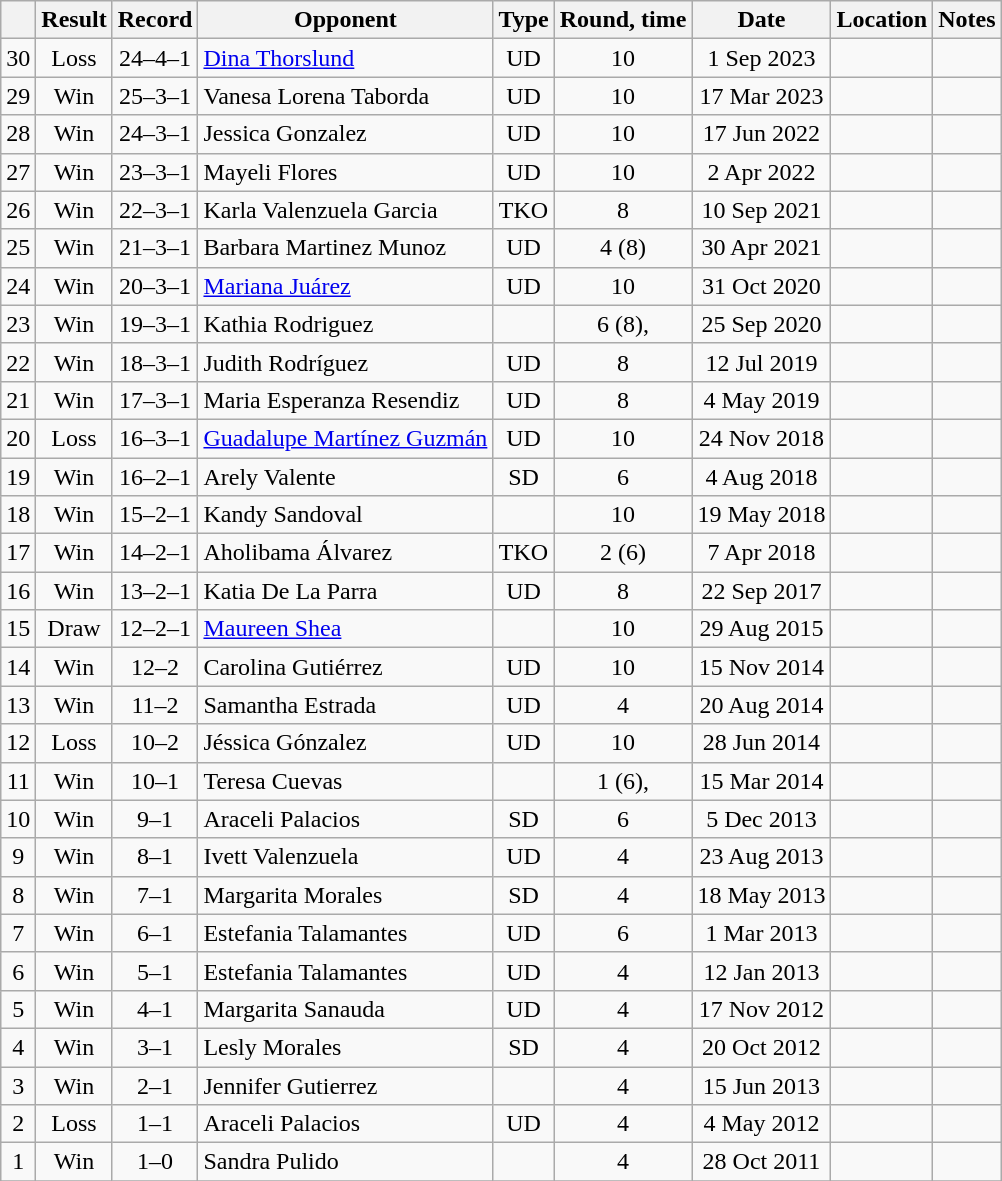<table class="wikitable" style="text-align:center">
<tr>
<th></th>
<th>Result</th>
<th>Record</th>
<th>Opponent</th>
<th>Type</th>
<th>Round, time</th>
<th>Date</th>
<th>Location</th>
<th>Notes</th>
</tr>
<tr>
<td>30</td>
<td>Loss</td>
<td>24–4–1</td>
<td style="text-align:left;"> <a href='#'>Dina Thorslund</a></td>
<td>UD</td>
<td>10</td>
<td>1 Sep 2023</td>
<td style="text-align:left;"> </td>
<td style="text-align:left;"></td>
</tr>
<tr>
<td>29</td>
<td>Win</td>
<td>25–3–1</td>
<td style="text-align:left;"> Vanesa Lorena Taborda</td>
<td>UD</td>
<td>10</td>
<td>17 Mar 2023</td>
<td style="text-align:left;"> </td>
<td></td>
</tr>
<tr>
<td>28</td>
<td>Win</td>
<td>24–3–1</td>
<td style="text-align:left;"> Jessica Gonzalez</td>
<td>UD</td>
<td>10</td>
<td>17 Jun 2022</td>
<td style="text-align:left;"> </td>
<td style="text-align:left;"></td>
</tr>
<tr>
<td>27</td>
<td>Win</td>
<td>23–3–1</td>
<td style="text-align:left;"> Mayeli Flores</td>
<td>UD</td>
<td>10</td>
<td>2 Apr 2022</td>
<td style="text-align:left;"> </td>
<td style="text-align:left;"></td>
</tr>
<tr>
<td>26</td>
<td>Win</td>
<td>22–3–1</td>
<td style="text-align:left;"> Karla Valenzuela Garcia</td>
<td>TKO</td>
<td>8</td>
<td>10 Sep 2021</td>
<td style="text-align:left;"> </td>
<td></td>
</tr>
<tr>
<td>25</td>
<td>Win</td>
<td>21–3–1</td>
<td style="text-align:left;"> Barbara Martinez Munoz</td>
<td>UD</td>
<td>4 (8)</td>
<td>30 Apr 2021</td>
<td style="text-align:left;"> </td>
<td></td>
</tr>
<tr>
<td>24</td>
<td>Win</td>
<td>20–3–1</td>
<td align=left> <a href='#'>Mariana Juárez</a></td>
<td>UD</td>
<td>10</td>
<td>31 Oct 2020</td>
<td align=left></td>
<td align=left></td>
</tr>
<tr>
<td>23</td>
<td>Win</td>
<td>19–3–1</td>
<td align=left> Kathia Rodriguez</td>
<td></td>
<td>6 (8), </td>
<td>25 Sep 2020</td>
<td align=left></td>
<td></td>
</tr>
<tr>
<td>22</td>
<td>Win</td>
<td>18–3–1</td>
<td align=left> Judith Rodríguez</td>
<td>UD</td>
<td>8</td>
<td>12 Jul 2019</td>
<td align=left></td>
<td></td>
</tr>
<tr>
<td>21</td>
<td>Win</td>
<td>17–3–1</td>
<td align=left> Maria Esperanza Resendiz</td>
<td>UD</td>
<td>8</td>
<td>4 May 2019</td>
<td align=left></td>
<td></td>
</tr>
<tr>
<td>20</td>
<td>Loss</td>
<td>16–3–1</td>
<td align=left> <a href='#'>Guadalupe Martínez Guzmán</a></td>
<td>UD</td>
<td>10</td>
<td>24 Nov 2018</td>
<td align=left></td>
<td></td>
</tr>
<tr>
<td>19</td>
<td>Win</td>
<td>16–2–1</td>
<td align=left> Arely Valente</td>
<td>SD</td>
<td>6</td>
<td>4 Aug 2018</td>
<td align=left></td>
<td></td>
</tr>
<tr>
<td>18</td>
<td>Win</td>
<td>15–2–1</td>
<td align=left> Kandy Sandoval</td>
<td></td>
<td>10</td>
<td>19 May 2018</td>
<td align=left></td>
<td></td>
</tr>
<tr>
<td>17</td>
<td>Win</td>
<td>14–2–1</td>
<td align=left> Aholibama Álvarez</td>
<td>TKO</td>
<td>2 (6)</td>
<td>7 Apr 2018</td>
<td align=left></td>
<td></td>
</tr>
<tr>
<td>16</td>
<td>Win</td>
<td>13–2–1</td>
<td align=left> Katia De La Parra</td>
<td>UD</td>
<td>8</td>
<td>22 Sep 2017</td>
<td align=left></td>
<td></td>
</tr>
<tr>
<td>15</td>
<td>Draw</td>
<td>12–2–1</td>
<td align=left> <a href='#'>Maureen Shea</a></td>
<td></td>
<td>10</td>
<td>29 Aug 2015</td>
<td align=left></td>
<td align=left></td>
</tr>
<tr>
<td>14</td>
<td>Win</td>
<td>12–2</td>
<td align=left> Carolina Gutiérrez</td>
<td>UD</td>
<td>10</td>
<td>15 Nov 2014</td>
<td align=left></td>
<td align=left></td>
</tr>
<tr>
<td>13</td>
<td>Win</td>
<td>11–2</td>
<td align=left> Samantha Estrada</td>
<td>UD</td>
<td>4</td>
<td>20 Aug 2014</td>
<td align=left></td>
<td></td>
</tr>
<tr>
<td>12</td>
<td>Loss</td>
<td>10–2</td>
<td align=left> Jéssica Gónzalez</td>
<td>UD</td>
<td>10</td>
<td>28 Jun 2014</td>
<td align=left></td>
<td align=left></td>
</tr>
<tr>
<td>11</td>
<td>Win</td>
<td>10–1</td>
<td align=left> Teresa Cuevas</td>
<td></td>
<td>1 (6), </td>
<td>15 Mar 2014</td>
<td align=left></td>
<td></td>
</tr>
<tr>
<td>10</td>
<td>Win</td>
<td>9–1</td>
<td align=left> Araceli Palacios</td>
<td>SD</td>
<td>6</td>
<td>5 Dec 2013</td>
<td align=left></td>
<td></td>
</tr>
<tr>
<td>9</td>
<td>Win</td>
<td>8–1</td>
<td align=left> Ivett Valenzuela</td>
<td>UD</td>
<td>4</td>
<td>23 Aug 2013</td>
<td align=left></td>
<td></td>
</tr>
<tr>
<td>8</td>
<td>Win</td>
<td>7–1</td>
<td align=left> Margarita Morales</td>
<td>SD</td>
<td>4</td>
<td>18 May 2013</td>
<td align=left></td>
<td></td>
</tr>
<tr>
<td>7</td>
<td>Win</td>
<td>6–1</td>
<td align=left> Estefania Talamantes</td>
<td>UD</td>
<td>6</td>
<td>1 Mar 2013</td>
<td align=left></td>
<td></td>
</tr>
<tr>
<td>6</td>
<td>Win</td>
<td>5–1</td>
<td align=left> Estefania Talamantes</td>
<td>UD</td>
<td>4</td>
<td>12 Jan 2013</td>
<td align=left></td>
<td></td>
</tr>
<tr>
<td>5</td>
<td>Win</td>
<td>4–1</td>
<td align=left> Margarita Sanauda</td>
<td>UD</td>
<td>4</td>
<td>17 Nov 2012</td>
<td align=left></td>
<td></td>
</tr>
<tr>
<td>4</td>
<td>Win</td>
<td>3–1</td>
<td align=left> Lesly Morales</td>
<td>SD</td>
<td>4</td>
<td>20 Oct 2012</td>
<td align=left></td>
<td></td>
</tr>
<tr>
<td>3</td>
<td>Win</td>
<td>2–1</td>
<td align=left> Jennifer Gutierrez</td>
<td></td>
<td>4</td>
<td>15 Jun 2013</td>
<td align=left></td>
<td></td>
</tr>
<tr>
<td>2</td>
<td>Loss</td>
<td>1–1</td>
<td align=left> Araceli Palacios</td>
<td>UD</td>
<td>4</td>
<td>4 May 2012</td>
<td align=left></td>
<td></td>
</tr>
<tr>
<td>1</td>
<td>Win</td>
<td>1–0</td>
<td align=left> Sandra Pulido</td>
<td></td>
<td>4</td>
<td>28 Oct 2011</td>
<td align=left></td>
<td></td>
</tr>
<tr>
</tr>
</table>
